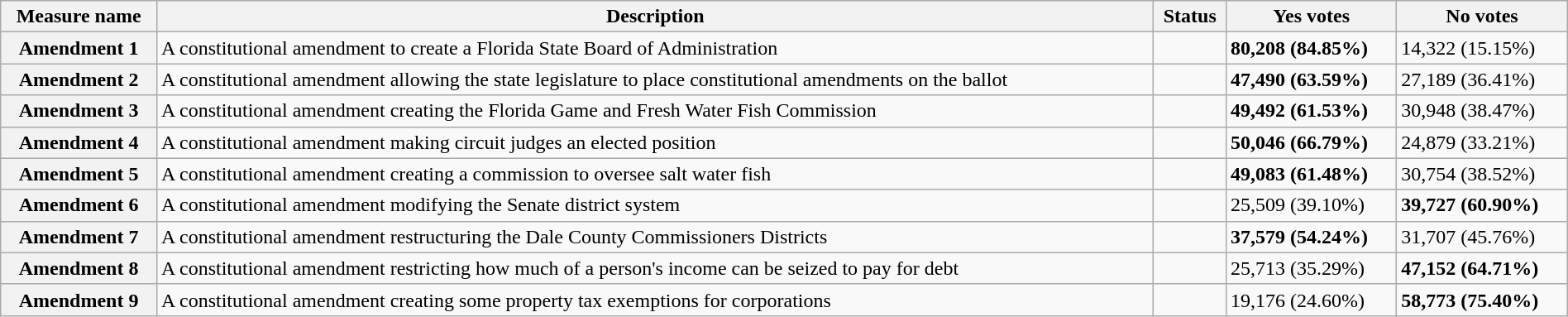<table class="wikitable sortable plainrowheaders" style="width:100%">
<tr>
<th scope="col">Measure name</th>
<th class="unsortable" scope="col">Description</th>
<th scope="col">Status</th>
<th scope="col">Yes votes</th>
<th scope="col">No votes</th>
</tr>
<tr>
<th scope="row">Amendment 1</th>
<td>A constitutional amendment to create a Florida State Board of Administration</td>
<td></td>
<td><strong>80,208 (84.85%)</strong></td>
<td>14,322 (15.15%)</td>
</tr>
<tr>
<th scope="row">Amendment 2</th>
<td>A constitutional amendment allowing the state legislature to place constitutional amendments on the ballot</td>
<td></td>
<td><strong>47,490 (63.59%)</strong></td>
<td>27,189 (36.41%)</td>
</tr>
<tr>
<th scope="row">Amendment 3</th>
<td>A constitutional amendment creating the Florida Game and Fresh Water Fish Commission</td>
<td></td>
<td><strong>49,492 (61.53%)</strong></td>
<td>30,948 (38.47%)</td>
</tr>
<tr>
<th scope="row">Amendment 4</th>
<td>A constitutional amendment making circuit judges an elected position</td>
<td></td>
<td><strong>50,046 (66.79%)</strong></td>
<td>24,879 (33.21%)</td>
</tr>
<tr>
<th scope="row">Amendment 5</th>
<td>A constitutional amendment creating a commission to oversee salt water fish</td>
<td></td>
<td><strong>49,083 (61.48%)</strong></td>
<td>30,754 (38.52%)</td>
</tr>
<tr>
<th scope="row">Amendment 6</th>
<td>A constitutional amendment modifying the Senate district system</td>
<td></td>
<td>25,509 (39.10%)</td>
<td><strong>39,727 (60.90%)</strong></td>
</tr>
<tr>
<th scope="row">Amendment 7</th>
<td>A constitutional amendment restructuring the Dale County Commissioners Districts</td>
<td></td>
<td><strong>37,579 (54.24%)</strong></td>
<td>31,707 (45.76%)</td>
</tr>
<tr>
<th scope="row">Amendment 8</th>
<td>A constitutional amendment restricting how much of a person's income can be seized to pay for debt</td>
<td></td>
<td>25,713 (35.29%)</td>
<td><strong>47,152 (64.71%)</strong></td>
</tr>
<tr>
<th scope="row">Amendment 9</th>
<td>A constitutional amendment creating some property tax exemptions for corporations</td>
<td></td>
<td>19,176 (24.60%)</td>
<td><strong>58,773 (75.40%)</strong></td>
</tr>
</table>
